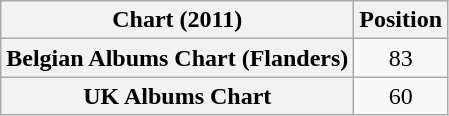<table class="wikitable sortable plainrowheaders">
<tr>
<th scope="col">Chart (2011)</th>
<th scope="col">Position</th>
</tr>
<tr>
<th scope="row">Belgian Albums Chart (Flanders)</th>
<td style="text-align:center;">83</td>
</tr>
<tr>
<th scope="row">UK Albums Chart</th>
<td style="text-align:center;">60</td>
</tr>
</table>
